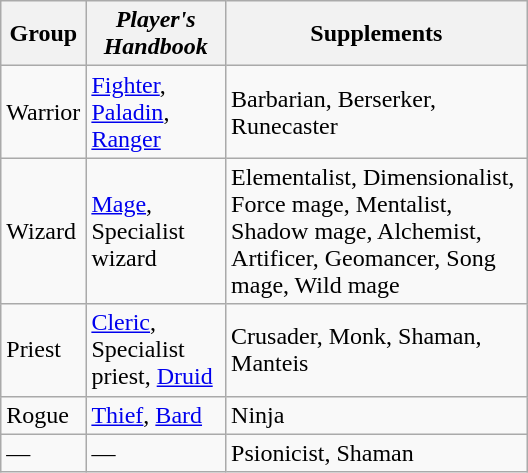<table class="wikitable" style="width:22em; float: right">
<tr>
<th>Group</th>
<th><em>Player's Handbook</em></th>
<th>Supplements</th>
</tr>
<tr>
<td>Warrior</td>
<td><a href='#'>Fighter</a>, <a href='#'>Paladin</a>, <a href='#'>Ranger</a></td>
<td>Barbarian, Berserker, Runecaster</td>
</tr>
<tr>
<td>Wizard</td>
<td><a href='#'>Mage</a>, Specialist wizard</td>
<td>Elementalist, Dimensionalist, Force mage, Mentalist, Shadow mage, Alchemist, Artificer, Geomancer, Song mage, Wild mage</td>
</tr>
<tr>
<td>Priest</td>
<td><a href='#'>Cleric</a>, Specialist priest, <a href='#'>Druid</a></td>
<td>Crusader, Monk, Shaman, Manteis</td>
</tr>
<tr>
<td>Rogue</td>
<td><a href='#'>Thief</a>, <a href='#'>Bard</a></td>
<td>Ninja</td>
</tr>
<tr>
<td>―</td>
<td>―</td>
<td>Psionicist, Shaman</td>
</tr>
</table>
